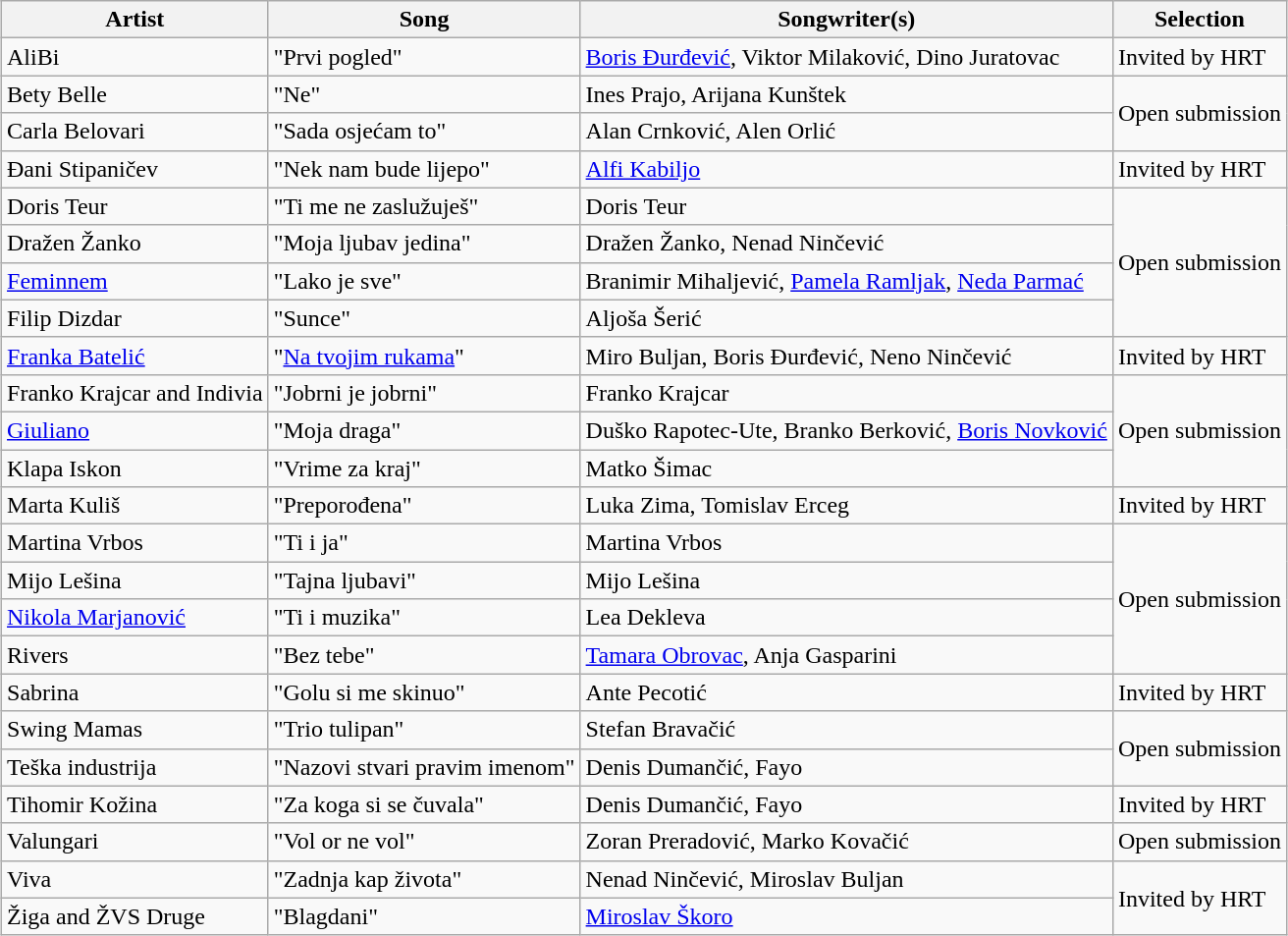<table class="sortable wikitable" style="margin: 1em auto 1em auto">
<tr>
<th>Artist</th>
<th>Song</th>
<th>Songwriter(s)</th>
<th>Selection</th>
</tr>
<tr>
<td>AliBi</td>
<td>"Prvi pogled"</td>
<td><a href='#'>Boris Đurđević</a>, Viktor Milaković, Dino Juratovac</td>
<td>Invited by HRT</td>
</tr>
<tr>
<td>Bety Belle</td>
<td>"Ne"</td>
<td>Ines Prajo, Arijana Kunštek</td>
<td rowspan="2">Open submission</td>
</tr>
<tr>
<td>Carla Belovari</td>
<td>"Sada osjećam to"</td>
<td>Alan Crnković, Alen Orlić</td>
</tr>
<tr>
<td>Đani Stipaničev</td>
<td>"Nek nam bude lijepo"</td>
<td><a href='#'>Alfi Kabiljo</a></td>
<td>Invited by HRT</td>
</tr>
<tr>
<td>Doris Teur</td>
<td>"Ti me ne zaslužuješ"</td>
<td>Doris Teur</td>
<td rowspan="4">Open submission</td>
</tr>
<tr>
<td>Dražen Žanko</td>
<td>"Moja ljubav jedina"</td>
<td>Dražen Žanko, Nenad Ninčević</td>
</tr>
<tr>
<td><a href='#'>Feminnem</a></td>
<td>"Lako je sve"</td>
<td>Branimir Mihaljević, <a href='#'>Pamela Ramljak</a>, <a href='#'>Neda Parmać</a></td>
</tr>
<tr>
<td>Filip Dizdar</td>
<td>"Sunce"</td>
<td>Aljoša Šerić</td>
</tr>
<tr>
<td><a href='#'>Franka Batelić</a></td>
<td>"<a href='#'>Na tvojim rukama</a>"</td>
<td>Miro Buljan, Boris Đurđević, Neno Ninčević</td>
<td>Invited by HRT</td>
</tr>
<tr>
<td>Franko Krajcar and Indivia</td>
<td>"Jobrni je jobrni"</td>
<td>Franko Krajcar</td>
<td rowspan="3">Open submission</td>
</tr>
<tr>
<td><a href='#'>Giuliano</a></td>
<td>"Moja draga"</td>
<td>Duško Rapotec-Ute, Branko Berković, <a href='#'>Boris Novković</a></td>
</tr>
<tr>
<td>Klapa Iskon</td>
<td>"Vrime za kraj"</td>
<td>Matko Šimac</td>
</tr>
<tr>
<td>Marta Kuliš</td>
<td>"Preporođena"</td>
<td>Luka Zima, Tomislav Erceg</td>
<td>Invited by HRT</td>
</tr>
<tr>
<td>Martina Vrbos</td>
<td>"Ti i ja"</td>
<td>Martina Vrbos</td>
<td rowspan="4">Open submission</td>
</tr>
<tr>
<td>Mijo Lešina</td>
<td>"Tajna ljubavi"</td>
<td>Mijo Lešina</td>
</tr>
<tr>
<td><a href='#'>Nikola Marjanović</a></td>
<td>"Ti i muzika"</td>
<td>Lea Dekleva</td>
</tr>
<tr>
<td>Rivers</td>
<td>"Bez tebe"</td>
<td><a href='#'>Tamara Obrovac</a>, Anja Gasparini</td>
</tr>
<tr>
<td>Sabrina</td>
<td>"Golu si me skinuo"</td>
<td>Ante Pecotić</td>
<td>Invited by HRT</td>
</tr>
<tr>
<td>Swing Mamas</td>
<td>"Trio tulipan"</td>
<td>Stefan Bravačić</td>
<td rowspan="2">Open submission</td>
</tr>
<tr>
<td>Teška industrija</td>
<td>"Nazovi stvari pravim imenom"</td>
<td>Denis Dumančić, Fayo</td>
</tr>
<tr>
<td>Tihomir Kožina</td>
<td>"Za koga si se čuvala"</td>
<td>Denis Dumančić, Fayo</td>
<td>Invited by HRT</td>
</tr>
<tr>
<td>Valungari</td>
<td>"Vol or ne vol"</td>
<td>Zoran Preradović, Marko Kovačić</td>
<td>Open submission</td>
</tr>
<tr>
<td>Viva</td>
<td>"Zadnja kap života"</td>
<td>Nenad Ninčević, Miroslav Buljan</td>
<td rowspan="2">Invited by HRT</td>
</tr>
<tr>
<td>Žiga and ŽVS Druge</td>
<td>"Blagdani"</td>
<td><a href='#'>Miroslav Škoro</a></td>
</tr>
</table>
